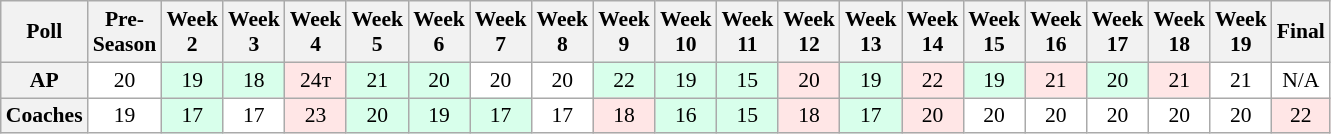<table class="wikitable" style="white-space:nowrap;font-size:90%">
<tr>
<th>Poll</th>
<th>Pre-<br>Season</th>
<th>Week<br>2</th>
<th>Week<br>3</th>
<th>Week<br>4</th>
<th>Week<br>5</th>
<th>Week<br>6</th>
<th>Week<br>7</th>
<th>Week<br>8</th>
<th>Week<br>9</th>
<th>Week<br>10</th>
<th>Week<br>11</th>
<th>Week<br>12</th>
<th>Week<br>13</th>
<th>Week<br>14</th>
<th>Week<br>15</th>
<th>Week<br>16</th>
<th>Week<br>17</th>
<th>Week<br>18</th>
<th>Week<br>19</th>
<th>Final</th>
</tr>
<tr style="text-align:center;">
<th>AP</th>
<td style="background:#FFF;">20</td>
<td style="background:#D8FFEB;">19</td>
<td style="background:#D8FFEB;">18</td>
<td style="background:#FFE6E6;">24т</td>
<td style="background:#D8FFEB;">21</td>
<td style="background:#D8FFEB;">20</td>
<td style="background:#FFF;">20</td>
<td style="background:#FFF;">20</td>
<td style="background:#D8FFEB;">22</td>
<td style="background:#D8FFEB;">19</td>
<td style="background:#D8FFEB;">15</td>
<td style="background:#FFE6E6;">20</td>
<td style="background:#D8FFEB;">19</td>
<td style="background:#FFE6E6;">22</td>
<td style="background:#D8FFEB;">19</td>
<td style="background:#FFE6E6;">21</td>
<td style="background:#D8FFEB;">20</td>
<td style="background:#FFE6E6;">21</td>
<td style="background:#FFF;">21</td>
<td style="background:#FFF;">N/A</td>
</tr>
<tr style="text-align:center;">
<th>Coaches</th>
<td style="background:#FFF;">19</td>
<td style="background:#D8FFEB;">17</td>
<td style="background:#FFF;">17</td>
<td style="background:#FFE6E6;">23</td>
<td style="background:#D8FFEB;">20</td>
<td style="background:#D8FFEB;">19</td>
<td style="background:#D8FFEB;">17</td>
<td style="background:#FFF;">17</td>
<td style="background:#FFE6E6;">18</td>
<td style="background:#D8FFEB;">16</td>
<td style="background:#D8FFEB;">15</td>
<td style="background:#FFE6E6;">18</td>
<td style="background:#D8FFEB;">17</td>
<td style="background:#FFE6E6;">20</td>
<td style="background:#FFF;">20</td>
<td style="background:#FFF;">20</td>
<td style="background:#FFF;">20</td>
<td style="background:#FFF;">20</td>
<td style="background:#FFF;">20</td>
<td style="background:#FFE6E6;">22</td>
</tr>
</table>
